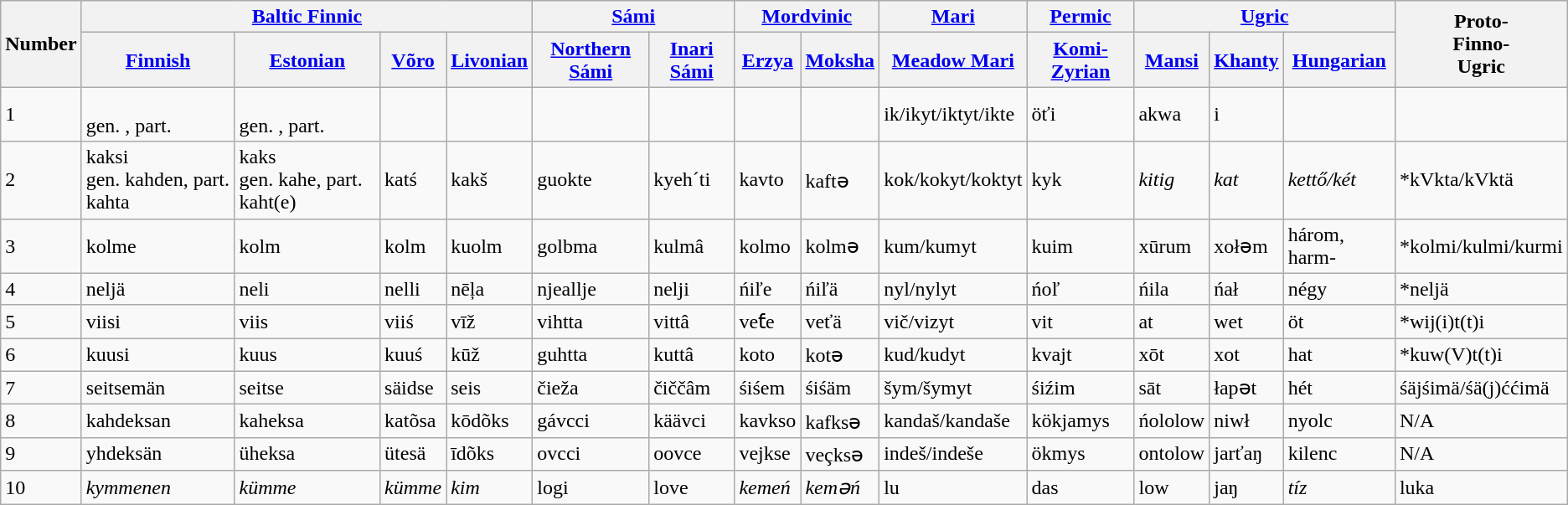<table class="wikitable">
<tr>
<th rowspan="2">Number</th>
<th colspan="4"><a href='#'>Baltic Finnic</a></th>
<th colspan="2"><a href='#'>Sámi</a></th>
<th colspan="2"><a href='#'>Mordvinic</a></th>
<th><a href='#'>Mari</a></th>
<th><a href='#'>Permic</a></th>
<th colspan="3"><a href='#'>Ugric</a></th>
<th rowspan="2">Proto-<br>Finno-<br>Ugric</th>
</tr>
<tr>
<th><a href='#'>Finnish</a></th>
<th><a href='#'>Estonian</a></th>
<th><a href='#'>Võro</a></th>
<th><a href='#'>Livonian</a></th>
<th><a href='#'>Northern Sámi</a></th>
<th><a href='#'>Inari Sámi</a></th>
<th><a href='#'>Erzya</a></th>
<th><a href='#'>Moksha</a></th>
<th><a href='#'>Meadow Mari</a></th>
<th><a href='#'>Komi-Zyrian</a></th>
<th><a href='#'>Mansi</a></th>
<th><a href='#'>Khanty</a></th>
<th><a href='#'>Hungarian</a></th>
</tr>
<tr>
<td>1</td>
<td><br>gen. , part. </td>
<td><br>gen. , part. </td>
<td></td>
<td></td>
<td></td>
<td></td>
<td></td>
<td></td>
<td>ik/ikyt/iktyt/ikte</td>
<td>öťi</td>
<td>akwa</td>
<td>i</td>
<td></td>
<td></td>
</tr>
<tr>
<td>2</td>
<td>kaksi<br>gen. kahden, part. kahta</td>
<td>kaks<br>gen. kahe, part. kaht(e)</td>
<td>katś</td>
<td>kakš</td>
<td>guokte</td>
<td>kyeh´ti</td>
<td>kavto</td>
<td>kaftə</td>
<td>kok/kokyt/koktyt</td>
<td>kyk</td>
<td><em>kitig</em></td>
<td><em>kat</em></td>
<td><em>kettő/két</em></td>
<td>*kVkta/kVktä</td>
</tr>
<tr>
<td>3</td>
<td>kolme</td>
<td>kolm</td>
<td>kolm</td>
<td>kuolm</td>
<td>golbma</td>
<td>kulmâ</td>
<td>kolmo</td>
<td>kolmə</td>
<td>kum/kumyt</td>
<td>kuim</td>
<td>xūrum</td>
<td>xołəm</td>
<td>három, harm-</td>
<td>*kolmi/kulmi/kurmi</td>
</tr>
<tr>
<td>4</td>
<td>neljä</td>
<td>neli</td>
<td>nelli</td>
<td>nēļa</td>
<td>njeallje</td>
<td>nelji</td>
<td>ńiľe</td>
<td>ńiľä</td>
<td>nyl/nylyt</td>
<td>ńoľ</td>
<td>ńila</td>
<td>ńał</td>
<td>négy</td>
<td>*neljä</td>
</tr>
<tr>
<td>5</td>
<td>viisi</td>
<td>viis</td>
<td>viiś</td>
<td>vīž</td>
<td>vihtta</td>
<td>vittâ</td>
<td>veƭe</td>
<td>veťä</td>
<td>vič/vizyt</td>
<td>vit</td>
<td>at</td>
<td>wet</td>
<td>öt</td>
<td>*wij(i)t(t)i</td>
</tr>
<tr>
<td>6</td>
<td>kuusi</td>
<td>kuus</td>
<td>kuuś</td>
<td>kūž</td>
<td>guhtta</td>
<td>kuttâ</td>
<td>koto</td>
<td>kotə</td>
<td>kud/kudyt</td>
<td>kvajt</td>
<td>xōt</td>
<td>xot</td>
<td>hat</td>
<td>*kuw(V)t(t)i</td>
</tr>
<tr>
<td>7</td>
<td>seitsemän</td>
<td>seitse</td>
<td>säidse</td>
<td>seis</td>
<td>čieža</td>
<td>čiččâm</td>
<td>śiśem</td>
<td>śiśäm</td>
<td>šym/šymyt</td>
<td>śiźim</td>
<td>sāt</td>
<td>łapət</td>
<td>hét</td>
<td>śäjśimä/śä(j)ććimä</td>
</tr>
<tr>
<td>8</td>
<td>kahdeksan</td>
<td>kaheksa</td>
<td>katõsa</td>
<td>kōdõks</td>
<td>gávcci</td>
<td>käävci</td>
<td>kavkso</td>
<td>kafksə</td>
<td>kandaš/kandaše</td>
<td>kökjamys</td>
<td>ńololow</td>
<td>niwł</td>
<td>nyolc</td>
<td>N/A</td>
</tr>
<tr>
<td>9</td>
<td>yhdeksän</td>
<td>üheksa</td>
<td>ütesä</td>
<td>īdõks</td>
<td>ovcci</td>
<td>oovce</td>
<td>vejkse</td>
<td>veçksə</td>
<td>indeš/indeše</td>
<td>ökmys</td>
<td>ontolow</td>
<td>jarťaŋ</td>
<td>kilenc</td>
<td>N/A</td>
</tr>
<tr>
<td>10</td>
<td><em>kymmenen</em></td>
<td><em>kümme</em></td>
<td><em>kümme</em></td>
<td><em>kim</em></td>
<td>logi</td>
<td>love</td>
<td><em>kemeń</em></td>
<td><em>keməń</em></td>
<td>lu</td>
<td>das</td>
<td>low</td>
<td>jaŋ</td>
<td><em>tíz</em></td>
<td>luka</td>
</tr>
</table>
